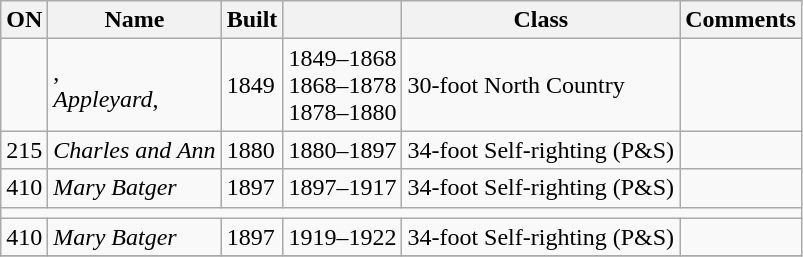<table class="wikitable">
<tr>
<th>ON</th>
<th>Name</th>
<th>Built</th>
<th></th>
<th>Class</th>
<th>Comments</th>
</tr>
<tr>
<td></td>
<td>,<br><em>Appleyard</em>,<br></td>
<td>1849</td>
<td>1849–1868<br>1868–1878<br>1878–1880</td>
<td>30-foot North Country</td>
<td></td>
</tr>
<tr>
<td>215</td>
<td><em>Charles and Ann</em></td>
<td>1880</td>
<td>1880–1897</td>
<td>34-foot Self-righting (P&S)</td>
<td></td>
</tr>
<tr>
<td>410</td>
<td><em>Mary Batger</em></td>
<td>1897</td>
<td>1897–1917</td>
<td>34-foot Self-righting (P&S)</td>
<td></td>
</tr>
<tr>
<td colspan=6 style=" text-align: center;"></td>
</tr>
<tr>
<td>410</td>
<td><em>Mary Batger</em></td>
<td>1897</td>
<td>1919–1922</td>
<td>34-foot Self-righting (P&S)</td>
<td></td>
</tr>
<tr>
</tr>
</table>
